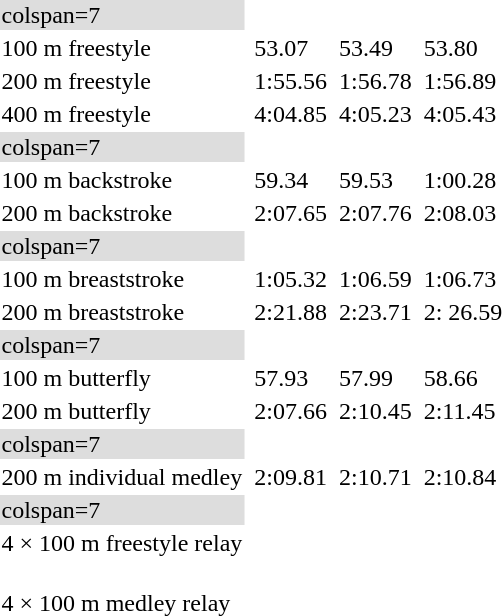<table>
<tr bgcolor=#DDDDDD>
<td>colspan=7 </td>
</tr>
<tr>
<td>100 m freestyle<br></td>
<td></td>
<td>53.07</td>
<td></td>
<td>53.49</td>
<td></td>
<td>53.80</td>
</tr>
<tr>
<td>200 m freestyle<br></td>
<td></td>
<td>1:55.56</td>
<td></td>
<td>1:56.78</td>
<td></td>
<td>1:56.89</td>
</tr>
<tr>
<td>400 m freestyle<br></td>
<td></td>
<td>4:04.85</td>
<td></td>
<td>4:05.23</td>
<td></td>
<td>4:05.43</td>
</tr>
<tr bgcolor=#DDDDDD>
<td>colspan=7 </td>
</tr>
<tr>
<td>100 m backstroke<br></td>
<td></td>
<td>59.34</td>
<td></td>
<td>59.53</td>
<td></td>
<td>1:00.28</td>
</tr>
<tr>
<td>200 m backstroke<br></td>
<td></td>
<td>2:07.65</td>
<td></td>
<td>2:07.76</td>
<td></td>
<td>2:08.03</td>
</tr>
<tr bgcolor=#DDDDDD>
<td>colspan=7 </td>
</tr>
<tr>
<td>100 m breaststroke<br></td>
<td></td>
<td>1:05.32</td>
<td></td>
<td>1:06.59</td>
<td></td>
<td>1:06.73</td>
</tr>
<tr>
<td>200 m breaststroke<br></td>
<td></td>
<td>2:21.88</td>
<td></td>
<td>2:23.71</td>
<td></td>
<td>2: 26.59</td>
</tr>
<tr bgcolor=#DDDDDD>
<td>colspan=7 </td>
</tr>
<tr>
<td>100 m butterfly<br></td>
<td></td>
<td>57.93</td>
<td></td>
<td>57.99</td>
<td></td>
<td>58.66</td>
</tr>
<tr>
<td>200 m butterfly<br></td>
<td></td>
<td>2:07.66</td>
<td></td>
<td>2:10.45</td>
<td></td>
<td>2:11.45</td>
</tr>
<tr bgcolor=#DDDDDD>
<td>colspan=7 </td>
</tr>
<tr>
<td>200 m individual medley<br></td>
<td></td>
<td>2:09.81</td>
<td></td>
<td>2:10.71</td>
<td></td>
<td>2:10.84</td>
</tr>
<tr bgcolor=#DDDDDD>
<td>colspan=7 </td>
</tr>
<tr>
<td>4 × 100 m freestyle relay<br><br></td>
<td></td>
<td></td>
<td></td>
<td></td>
<td></td>
<td></td>
</tr>
<tr>
<td>4 × 100 m medley relay<br><br></td>
<td></td>
<td></td>
<td></td>
<td></td>
<td></td>
<td></td>
</tr>
</table>
